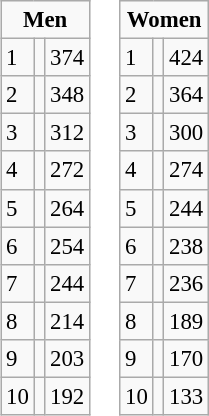<table style="margin:1em auto;">
<tr valign="top">
<td><br><table class="wikitable" style="font-size: 95%">
<tr>
<td colspan="3" style="text-align:center;"><strong>Men</strong></td>
</tr>
<tr>
<td>1</td>
<td align="left"></td>
<td>374</td>
</tr>
<tr>
<td>2</td>
<td align="left"></td>
<td>348</td>
</tr>
<tr>
<td>3</td>
<td align="left"></td>
<td>312</td>
</tr>
<tr>
<td>4</td>
<td align="left"></td>
<td>272</td>
</tr>
<tr>
<td>5</td>
<td style="text-align:left;"></td>
<td>264</td>
</tr>
<tr>
<td>6</td>
<td style="text-align:left;"></td>
<td>254</td>
</tr>
<tr>
<td>7</td>
<td style="text-align:left;"></td>
<td>244</td>
</tr>
<tr>
<td>8</td>
<td style="text-align:left;"></td>
<td>214</td>
</tr>
<tr>
<td>9</td>
<td style="text-align:left;"></td>
<td>203</td>
</tr>
<tr>
<td>10</td>
<td style="text-align:left;"></td>
<td>192</td>
</tr>
</table>
</td>
<td><br><table class="wikitable" style="font-size: 95%">
<tr>
<td colspan="3" style="text-align:center;"><strong>Women</strong></td>
</tr>
<tr>
<td>1</td>
<td align="left"></td>
<td>424</td>
</tr>
<tr>
<td>2</td>
<td align="left"></td>
<td>364</td>
</tr>
<tr>
<td>3</td>
<td align="left"></td>
<td>300</td>
</tr>
<tr>
<td>4</td>
<td style="text-align:left;"></td>
<td>274</td>
</tr>
<tr>
<td>5</td>
<td style="text-align:left;"></td>
<td>244</td>
</tr>
<tr>
<td>6</td>
<td align="left"></td>
<td>238</td>
</tr>
<tr>
<td>7</td>
<td style="text-align:left;"></td>
<td>236</td>
</tr>
<tr>
<td>8</td>
<td style="text-align:left;"></td>
<td>189</td>
</tr>
<tr>
<td>9</td>
<td style="text-align:left;"></td>
<td>170</td>
</tr>
<tr>
<td>10</td>
<td style="text-align:left;"></td>
<td>133</td>
</tr>
</table>
</td>
<td></td>
</tr>
</table>
